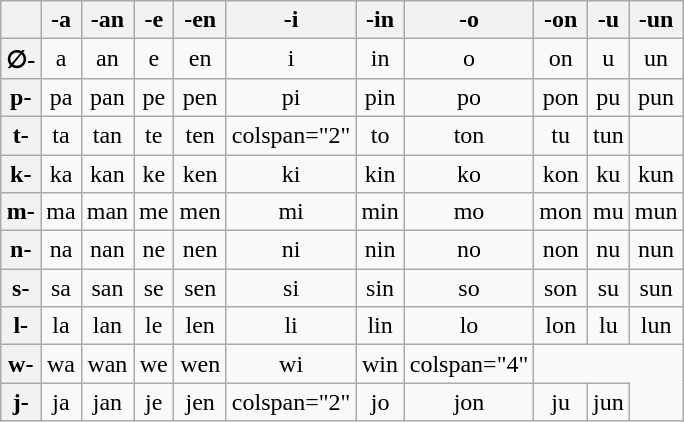<table class="wikitable" style="text-align: center;">
<tr>
<th scope="col"></th>
<th scope="col">-a</th>
<th scope="col">-an</th>
<th scope="col">-e</th>
<th scope="col">-en</th>
<th scope="col">-i</th>
<th scope="col">-in</th>
<th scope="col">-o</th>
<th scope="col">-on</th>
<th scope="col">-u</th>
<th scope="col">-un</th>
</tr>
<tr>
<th scope="row">∅-</th>
<td>a</td>
<td>an</td>
<td>e</td>
<td>en</td>
<td>i</td>
<td>in</td>
<td>o</td>
<td>on</td>
<td>u</td>
<td>un</td>
</tr>
<tr>
<th scope="row">p-</th>
<td>pa</td>
<td>pan</td>
<td>pe</td>
<td>pen</td>
<td>pi</td>
<td>pin</td>
<td>po</td>
<td>pon</td>
<td>pu</td>
<td>pun</td>
</tr>
<tr>
<th scope="row">t-</th>
<td>ta</td>
<td>tan</td>
<td>te</td>
<td>ten</td>
<td>colspan="2" </td>
<td>to</td>
<td>ton</td>
<td>tu</td>
<td>tun</td>
</tr>
<tr>
<th scope="row">k-</th>
<td>ka</td>
<td>kan</td>
<td>ke</td>
<td>ken</td>
<td>ki</td>
<td>kin</td>
<td>ko</td>
<td>kon</td>
<td>ku</td>
<td>kun</td>
</tr>
<tr>
<th scope="row">m-</th>
<td>ma</td>
<td>man</td>
<td>me</td>
<td>men</td>
<td>mi</td>
<td>min</td>
<td>mo</td>
<td>mon</td>
<td>mu</td>
<td>mun</td>
</tr>
<tr>
<th scope="row">n-</th>
<td>na</td>
<td>nan</td>
<td>ne</td>
<td>nen</td>
<td>ni</td>
<td>nin</td>
<td>no</td>
<td>non</td>
<td>nu</td>
<td>nun</td>
</tr>
<tr>
<th scope="row">s-</th>
<td>sa</td>
<td>san</td>
<td>se</td>
<td>sen</td>
<td>si</td>
<td>sin</td>
<td>so</td>
<td>son</td>
<td>su</td>
<td>sun</td>
</tr>
<tr>
<th scope="row">l-</th>
<td>la</td>
<td>lan</td>
<td>le</td>
<td>len</td>
<td>li</td>
<td>lin</td>
<td>lo</td>
<td>lon</td>
<td>lu</td>
<td>lun</td>
</tr>
<tr>
<th scope="row">w-</th>
<td>wa</td>
<td>wan</td>
<td>we</td>
<td>wen</td>
<td>wi</td>
<td>win</td>
<td>colspan="4" </td>
</tr>
<tr>
<th scope="row">j-</th>
<td>ja</td>
<td>jan</td>
<td>je</td>
<td>jen</td>
<td>colspan="2" </td>
<td>jo</td>
<td>jon</td>
<td>ju</td>
<td>jun</td>
</tr>
</table>
